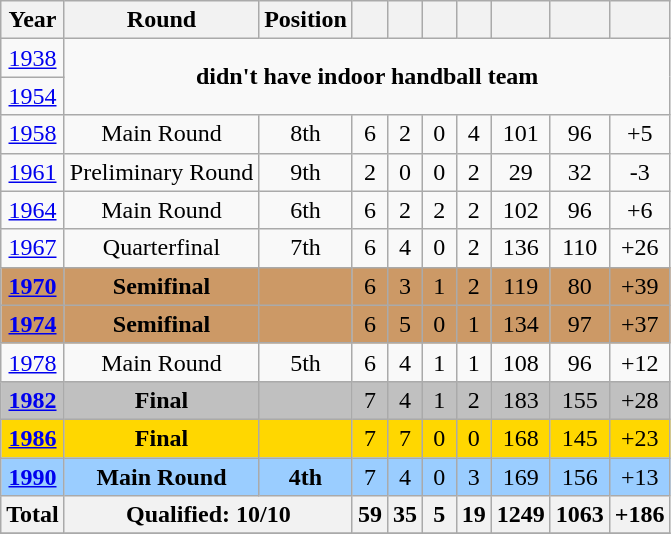<table class="wikitable" style="text-align: center;">
<tr>
<th>Year</th>
<th>Round</th>
<th>Position</th>
<th width="15"></th>
<th width="15"></th>
<th width="15"></th>
<th width="15"></th>
<th></th>
<th></th>
<th></th>
</tr>
<tr>
<td> <a href='#'>1938</a></td>
<td colspan="9" rowspan="2"><strong>didn't have indoor handball team</strong></td>
</tr>
<tr>
<td> <a href='#'>1954</a></td>
</tr>
<tr>
<td> <a href='#'>1958</a></td>
<td>Main Round</td>
<td>8th</td>
<td>6</td>
<td>2</td>
<td>0</td>
<td>4</td>
<td>101</td>
<td>96</td>
<td>+5</td>
</tr>
<tr>
<td> <a href='#'>1961</a></td>
<td>Preliminary Round</td>
<td>9th</td>
<td>2</td>
<td>0</td>
<td>0</td>
<td>2</td>
<td>29</td>
<td>32</td>
<td>-3</td>
</tr>
<tr>
<td> <a href='#'>1964</a></td>
<td>Main Round</td>
<td>6th</td>
<td>6</td>
<td>2</td>
<td>2</td>
<td>2</td>
<td>102</td>
<td>96</td>
<td>+6</td>
</tr>
<tr>
<td> <a href='#'>1967</a></td>
<td>Quarterfinal</td>
<td>7th</td>
<td>6</td>
<td>4</td>
<td>0</td>
<td>2</td>
<td>136</td>
<td>110</td>
<td>+26</td>
</tr>
<tr style="background:#c96;">
<td> <strong><a href='#'>1970</a></strong></td>
<td><strong>Semifinal</strong></td>
<td></td>
<td>6</td>
<td>3</td>
<td>1</td>
<td>2</td>
<td>119</td>
<td>80</td>
<td>+39</td>
</tr>
<tr style="background:#c96;">
<td> <strong><a href='#'>1974</a></strong></td>
<td><strong>Semifinal</strong></td>
<td></td>
<td>6</td>
<td>5</td>
<td>0</td>
<td>1</td>
<td>134</td>
<td>97</td>
<td>+37</td>
</tr>
<tr>
<td> <a href='#'>1978</a></td>
<td>Main Round</td>
<td>5th</td>
<td>6</td>
<td>4</td>
<td>1</td>
<td>1</td>
<td>108</td>
<td>96</td>
<td>+12</td>
</tr>
<tr style="background:silver;">
<td> <strong><a href='#'>1982</a></strong></td>
<td><strong>Final</strong></td>
<td></td>
<td>7</td>
<td>4</td>
<td>1</td>
<td>2</td>
<td>183</td>
<td>155</td>
<td>+28</td>
</tr>
<tr style="background:gold;">
<td> <strong><a href='#'>1986</a></strong></td>
<td><strong>Final</strong></td>
<td></td>
<td>7</td>
<td>7</td>
<td>0</td>
<td>0</td>
<td>168</td>
<td>145</td>
<td>+23</td>
</tr>
<tr style="background:#9acdff;">
<td> <strong><a href='#'>1990</a></strong></td>
<td><strong>Main Round</strong></td>
<td><strong>4th</strong></td>
<td>7</td>
<td>4</td>
<td>0</td>
<td>3</td>
<td>169</td>
<td>156</td>
<td>+13</td>
</tr>
<tr>
<th>Total</th>
<th colspan="2">Qualified: 10/10</th>
<th>59</th>
<th>35</th>
<th>5</th>
<th>19</th>
<th>1249</th>
<th>1063</th>
<th>+186</th>
</tr>
<tr>
</tr>
</table>
